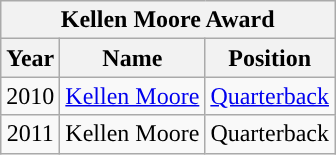<table class="wikitable">
<tr align="center">
<th colspan=5>Kellen Moore Award</th>
</tr>
<tr>
<th>Year</th>
<th>Name</th>
<th>Position</th>
</tr>
<tr align="center" bgcolor="">
<td>2010</td>
<td><a href='#'>Kellen Moore</a></td>
<td><a href='#'>Quarterback</a></td>
</tr>
<tr align="center" bgcolor="">
<td>2011</td>
<td>Kellen Moore</td>
<td>Quarterback</td>
</tr>
</table>
